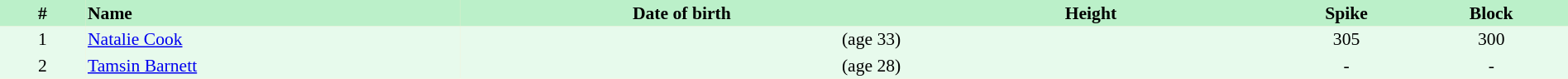<table border=0 cellpadding=2 cellspacing=0  |- bgcolor=#FFECCE style="text-align:center; font-size:90%;" width=100%>
<tr bgcolor=#BBF0C9>
<th width=5%>#</th>
<th width=22% align=left>Name</th>
<th width=26%>Date of birth</th>
<th width=22%>Height</th>
<th width=8%>Spike</th>
<th width=9%>Block</th>
</tr>
<tr bgcolor=#E7FAEC>
<td>1</td>
<td align=left><a href='#'>Natalie Cook</a></td>
<td align=right> (age 33)</td>
<td></td>
<td>305</td>
<td>300</td>
</tr>
<tr bgcolor=#E7FAEC>
<td>2</td>
<td align=left><a href='#'>Tamsin Barnett</a></td>
<td align=right> (age 28)</td>
<td></td>
<td>-</td>
<td>-</td>
</tr>
</table>
